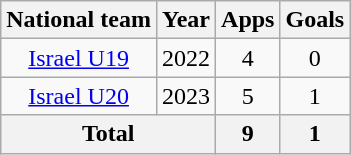<table class="wikitable" style="text-align:center">
<tr>
<th>National team</th>
<th>Year</th>
<th>Apps</th>
<th>Goals</th>
</tr>
<tr>
<td rowspan="1"><a href='#'>Israel U19</a></td>
<td>2022</td>
<td>4</td>
<td>0</td>
</tr>
<tr>
<td rowspan="1"><a href='#'>Israel U20</a></td>
<td>2023</td>
<td>5</td>
<td>1</td>
</tr>
<tr>
<th colspan="2">Total</th>
<th>9</th>
<th>1</th>
</tr>
</table>
